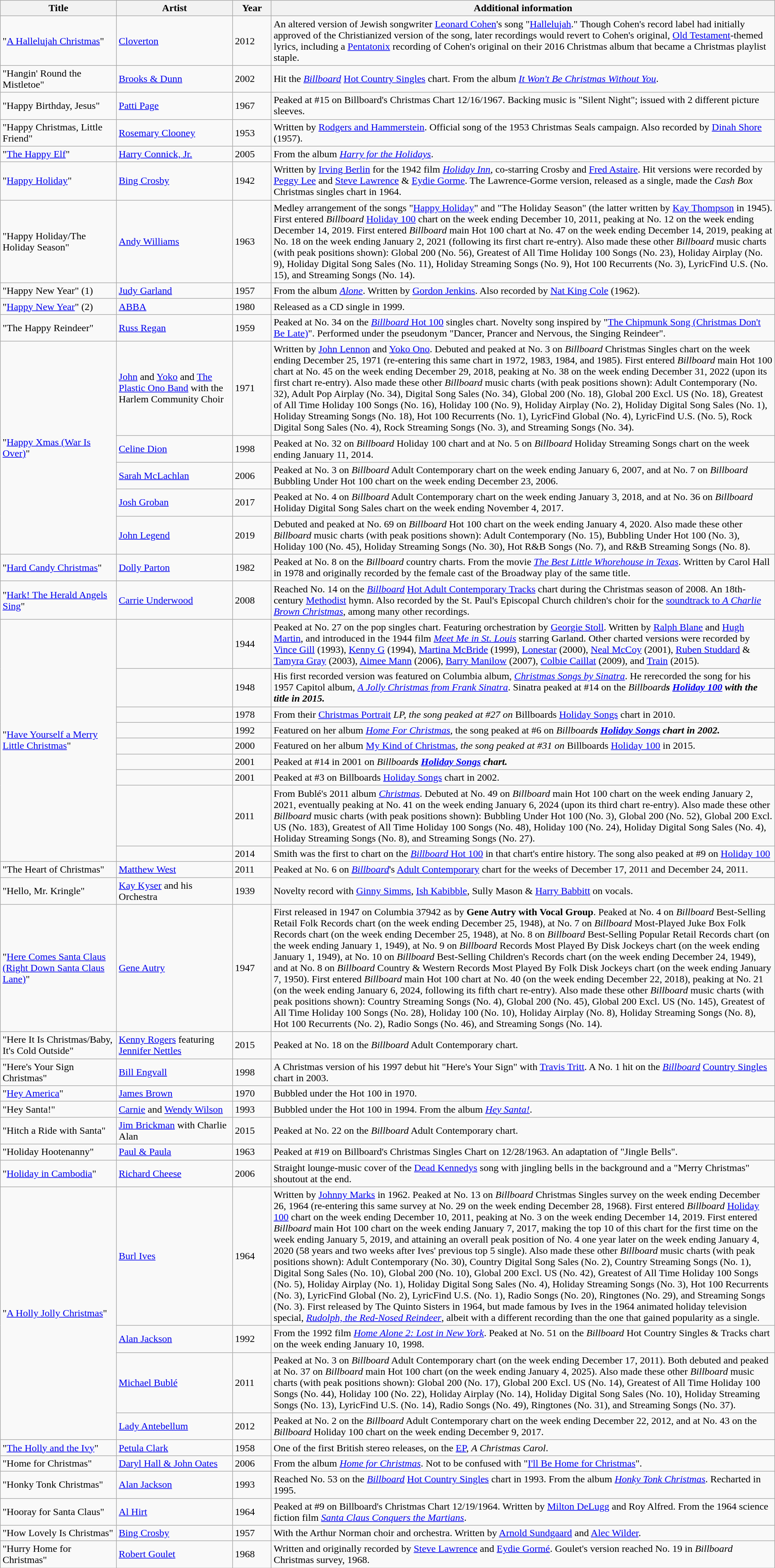<table class="wikitable sortable" style="text-align: left;" width="auto">
<tr>
<th scope="col" style="width: 15%">Title</th>
<th scope="col" style="width: 15%">Artist</th>
<th scope="col" style="width: 5%">Year</th>
<th class="unsortable" scope="col">Additional information</th>
</tr>
<tr>
<td>"<a href='#'>A Hallelujah Christmas</a>"</td>
<td><a href='#'>Cloverton</a></td>
<td>2012</td>
<td>An altered version of Jewish songwriter <a href='#'>Leonard Cohen</a>'s song "<a href='#'>Hallelujah</a>." Though Cohen's record label had initially approved of the Christianized version of the song, later recordings would revert to Cohen's original, <a href='#'>Old Testament</a>-themed lyrics, including a <a href='#'>Pentatonix</a> recording of Cohen's original on their 2016 Christmas album that became a Christmas playlist staple.</td>
</tr>
<tr>
<td>"Hangin' Round the Mistletoe"</td>
<td><a href='#'>Brooks & Dunn</a></td>
<td>2002</td>
<td>Hit the <em><a href='#'>Billboard</a></em> <a href='#'>Hot Country Singles</a> chart. From the album <em><a href='#'>It Won't Be Christmas Without You</a></em>.</td>
</tr>
<tr>
<td>"Happy Birthday, Jesus"</td>
<td><a href='#'>Patti Page</a></td>
<td>1967</td>
<td>Peaked at #15 on Billboard's Christmas Chart 12/16/1967.  Backing music is "Silent Night"; issued with 2 different picture sleeves.</td>
</tr>
<tr>
<td>"Happy Christmas, Little Friend"</td>
<td><a href='#'>Rosemary Clooney</a></td>
<td>1953</td>
<td>Written by <a href='#'>Rodgers and Hammerstein</a>. Official song of the 1953 Christmas Seals campaign. Also recorded by <a href='#'>Dinah Shore</a> (1957).</td>
</tr>
<tr>
<td>"<a href='#'>The Happy Elf</a>"</td>
<td><a href='#'>Harry Connick, Jr.</a></td>
<td>2005</td>
<td>From the album <em><a href='#'>Harry for the Holidays</a></em>.</td>
</tr>
<tr>
<td>"<a href='#'>Happy Holiday</a>"</td>
<td><a href='#'>Bing Crosby</a></td>
<td>1942</td>
<td>Written by <a href='#'>Irving Berlin</a> for the 1942 film <em><a href='#'>Holiday Inn</a></em>, co-starring Crosby and <a href='#'>Fred Astaire</a>. Hit versions were recorded by <a href='#'>Peggy Lee</a> and <a href='#'>Steve Lawrence</a> & <a href='#'>Eydie Gorme</a>. The Lawrence-Gorme version, released as a single, made the <em>Cash Box</em> Christmas singles chart in 1964.</td>
</tr>
<tr>
<td>"Happy Holiday/The Holiday Season"</td>
<td><a href='#'>Andy Williams</a></td>
<td>1963</td>
<td>Medley arrangement of the songs "<a href='#'>Happy Holiday</a>" and "The Holiday Season" (the latter written by <a href='#'>Kay Thompson</a> in 1945). First entered <em>Billboard</em> <a href='#'>Holiday 100</a> chart on the week ending December 10, 2011, peaking at No. 12 on the week ending December 14, 2019. First entered <em>Billboard</em> main Hot 100 chart at No. 47 on the week ending December 14, 2019, peaking at No. 18 on the week ending January 2, 2021 (following its first chart re-entry). Also made these other <em>Billboard</em> music charts (with peak positions shown): Global 200 (No. 56), Greatest of All Time Holiday 100 Songs (No. 23), Holiday Airplay (No. 9), Holiday Digital Song Sales (No. 11), Holiday Streaming Songs (No. 9), Hot 100 Recurrents (No. 3), LyricFind U.S. (No. 15), and Streaming Songs (No. 14).</td>
</tr>
<tr>
<td>"Happy New Year" (1)</td>
<td><a href='#'>Judy Garland</a></td>
<td>1957</td>
<td>From the album <em><a href='#'>Alone</a></em>. Written by <a href='#'>Gordon Jenkins</a>. Also recorded by <a href='#'>Nat King Cole</a> (1962).</td>
</tr>
<tr>
<td>"<a href='#'>Happy New Year</a>" (2)</td>
<td><a href='#'>ABBA</a></td>
<td>1980</td>
<td>Released as a CD single in 1999.</td>
</tr>
<tr>
<td>"The Happy Reindeer"</td>
<td><a href='#'>Russ Regan</a></td>
<td>1959</td>
<td>Peaked at No. 34 on the <a href='#'><em>Billboard</em> Hot 100</a> singles chart. Novelty song inspired by "<a href='#'>The Chipmunk Song (Christmas Don't Be Late)</a>". Performed under the pseudonym "Dancer, Prancer and Nervous, the Singing Reindeer".</td>
</tr>
<tr>
<td rowspan=5>"<a href='#'>Happy Xmas (War Is Over)</a>"</td>
<td><a href='#'>John</a> and <a href='#'>Yoko</a> and <a href='#'>The Plastic Ono Band</a> with the Harlem Community Choir</td>
<td>1971</td>
<td>Written by <a href='#'>John Lennon</a> and <a href='#'>Yoko Ono</a>. Debuted and peaked at No. 3 on <em>Billboard</em> Christmas Singles chart on the week ending December 25, 1971 (re-entering this same chart in 1972, 1983, 1984, and 1985). First entered <em>Billboard</em> main Hot 100 chart at No. 45 on the week ending December 29, 2018, peaking at No. 38 on the week ending December 31, 2022 (upon its first chart re-entry). Also made these other <em>Billboard</em> music charts (with peak positions shown): Adult Contemporary (No. 32), Adult Pop Airplay (No. 34), Digital Song Sales (No. 34), Global 200 (No. 18), Global 200 Excl. US (No. 18), Greatest of All Time Holiday 100 Songs (No. 16), Holiday 100 (No. 9), Holiday Airplay (No. 2), Holiday Digital Song Sales (No. 1), Holiday Streaming Songs (No. 18), Hot 100 Recurrents (No. 1), LyricFind Global (No. 4), LyricFind U.S. (No. 5), Rock Digital Song Sales (No. 4), Rock Streaming Songs (No. 3), and Streaming Songs (No. 34).</td>
</tr>
<tr>
<td><a href='#'>Celine Dion</a></td>
<td>1998</td>
<td>Peaked at No. 32 on <em>Billboard</em> Holiday 100 chart and at No. 5 on <em>Billboard</em> Holiday Streaming Songs chart on the week ending January 11, 2014.</td>
</tr>
<tr>
<td><a href='#'>Sarah McLachlan</a></td>
<td>2006</td>
<td>Peaked at No. 3 on <em>Billboard</em> Adult Contemporary chart on the week ending January 6, 2007, and at No. 7 on <em>Billboard</em> Bubbling Under Hot 100 chart on the week ending December 23, 2006.</td>
</tr>
<tr>
<td><a href='#'>Josh Groban</a></td>
<td>2017</td>
<td>Peaked at No. 4 on <em>Billboard</em> Adult Contemporary chart on the week ending January 3, 2018, and at No. 36 on <em>Billboard</em> Holiday Digital Song Sales chart on the week ending November 4, 2017.</td>
</tr>
<tr>
<td><a href='#'>John Legend</a></td>
<td>2019</td>
<td>Debuted and peaked at No. 69 on <em>Billboard</em> Hot 100 chart on the week ending January 4, 2020. Also made these other <em>Billboard</em> music charts (with peak positions shown): Adult Contemporary (No. 15), Bubbling Under Hot 100 (No. 3), Holiday 100 (No. 45), Holiday Streaming Songs (No. 30), Hot R&B Songs (No. 7), and R&B Streaming Songs (No. 8).</td>
</tr>
<tr>
<td>"<a href='#'>Hard Candy Christmas</a>"</td>
<td><a href='#'>Dolly Parton</a></td>
<td>1982</td>
<td>Peaked at No. 8 on the <em>Billboard</em> country charts. From the movie <em><a href='#'>The Best Little Whorehouse in Texas</a></em>. Written by Carol Hall in 1978 and originally recorded by the female cast of the Broadway play of the same title.</td>
</tr>
<tr>
<td>"<a href='#'>Hark! The Herald Angels Sing</a>"</td>
<td><a href='#'>Carrie Underwood</a></td>
<td>2008</td>
<td>Reached No. 14 on the <em><a href='#'>Billboard</a></em> <a href='#'>Hot Adult Contemporary Tracks</a> chart during the Christmas season of 2008. An 18th-century <a href='#'>Methodist</a> hymn. Also recorded by the St. Paul's Episcopal Church children's choir for the <a href='#'>soundtrack to <em>A Charlie Brown Christmas</em></a>, among many other recordings.</td>
</tr>
<tr>
<td rowspan=9>"<a href='#'>Have Yourself a Merry Little Christmas</a>"</td>
<td></td>
<td>1944</td>
<td>Peaked at No. 27 on the pop singles chart. Featuring orchestration by <a href='#'>Georgie Stoll</a>. Written by <a href='#'>Ralph Blane</a> and <a href='#'>Hugh Martin</a>, and introduced in the 1944 film <em><a href='#'>Meet Me in St. Louis</a></em> starring Garland. Other charted versions were recorded by <a href='#'>Vince Gill</a> (1993), <a href='#'>Kenny G</a> (1994), <a href='#'>Martina McBride</a> (1999), <a href='#'>Lonestar</a> (2000), <a href='#'>Neal McCoy</a> (2001), <a href='#'>Ruben Studdard</a> & <a href='#'>Tamyra Gray</a> (2003), <a href='#'>Aimee Mann</a> (2006), <a href='#'>Barry Manilow</a> (2007), <a href='#'>Colbie Caillat</a> (2009), and <a href='#'>Train</a> (2015).</td>
</tr>
<tr>
<td></td>
<td>1948</td>
<td>His first recorded version was featured on Columbia album, <em><a href='#'>Christmas Songs by Sinatra</a></em>.  He rerecorded the song for his 1957 Capitol album, <em><a href='#'>A Jolly Christmas from Frank Sinatra</a></em>. Sinatra peaked at #14 on the <em>Billboard<strong>s <a href='#'>Holiday 100</a> with the title in 2015.</td>
</tr>
<tr>
<td></td>
<td>1978</td>
<td>From their </em><a href='#'>Christmas Portrait</a><em> LP, the song peaked at #27 on </em>Billboard</strong>s <a href='#'>Holiday Songs</a> chart in 2010.</td>
</tr>
<tr>
<td></td>
<td>1992</td>
<td>Featured on her album <em><a href='#'>Home For Christmas</a></em>, the song peaked at #6 on <em>Billboard<strong>s <a href='#'>Holiday Songs</a> chart in 2002.</td>
</tr>
<tr>
<td></td>
<td>2000</td>
<td>Featured on her album </em><a href='#'>My Kind of Christmas</a><em>, the song peaked at #31 on </em>Billboard</strong>s <a href='#'>Holiday 100</a> in 2015.</td>
</tr>
<tr>
<td></td>
<td>2001</td>
<td>Peaked at #14 in 2001 on <em>Billboard<strong>s <a href='#'>Holiday Songs</a> chart.</td>
</tr>
<tr>
<td></td>
<td>2001</td>
<td>Peaked at #3 on </em>Billboard</strong>s <a href='#'>Holiday Songs</a> chart in 2002. </td>
</tr>
<tr>
<td></td>
<td>2011</td>
<td>From Bublé's 2011 album <em><a href='#'>Christmas</a></em>. Debuted at No. 49 on <em>Billboard</em> main Hot 100 chart on the week ending January 2, 2021, eventually peaking at No. 41 on the week ending January 6, 2024 (upon its third chart re-entry). Also made these other <em>Billboard</em> music charts (with peak positions shown): Bubbling Under Hot 100 (No. 3), Global 200 (No. 52), Global 200 Excl. US (No. 183), Greatest of All Time Holiday 100 Songs (No. 48), Holiday 100 (No. 24), Holiday Digital Song Sales (No. 4), Holiday Streaming Songs (No. 8), and Streaming Songs (No. 27).</td>
</tr>
<tr>
<td></td>
<td>2014</td>
<td>Smith was the first to chart on the <a href='#'><em>Billboard</em> Hot 100</a> in that chart's entire history. The song also peaked at #9 on <a href='#'>Holiday 100</a></td>
</tr>
<tr>
<td>"The Heart of Christmas"</td>
<td><a href='#'>Matthew West</a></td>
<td>2011</td>
<td>Peaked at No. 6 on <a href='#'><em>Billboard</em></a>'s <a href='#'>Adult Contemporary</a> chart for the weeks of December 17, 2011 and December 24, 2011.</td>
</tr>
<tr>
<td>"Hello, Mr. Kringle"</td>
<td><a href='#'>Kay Kyser</a> and his Orchestra</td>
<td>1939</td>
<td>Novelty record with <a href='#'>Ginny Simms</a>, <a href='#'>Ish Kabibble</a>, Sully Mason & <a href='#'>Harry Babbitt</a> on vocals.</td>
</tr>
<tr>
<td>"<a href='#'>Here Comes Santa Claus (Right Down Santa Claus Lane)</a>"</td>
<td><a href='#'>Gene Autry</a></td>
<td>1947</td>
<td>First released in 1947 on Columbia 37942 as by <strong>Gene Autry with Vocal Group</strong>. Peaked at No. 4 on <em>Billboard</em> Best-Selling Retail Folk Records chart (on the week ending December 25, 1948), at No. 7 on <em>Billboard</em> Most-Played Juke Box Folk Records chart (on the week ending December 25, 1948), at No. 8 on <em>Billboard</em> Best-Selling Popular Retail Records chart (on the week ending January 1, 1949), at No. 9 on <em>Billboard</em> Records Most Played By Disk Jockeys chart (on the week ending January 1, 1949), at No. 10 on <em>Billboard</em> Best-Selling Children's Records chart (on the week ending December 24, 1949), and at No. 8 on <em>Billboard</em> Country & Western Records Most Played By Folk Disk Jockeys chart (on the week ending January 7, 1950). First entered <em>Billboard</em> main Hot 100 chart at No. 40 (on the week ending December 22, 2018), peaking at No. 21 (on the week ending January 6, 2024, following its fifth chart re-entry). Also made these other <em>Billboard</em> music charts (with peak positions shown): Country Streaming Songs (No. 4), Global 200 (No. 45), Global 200 Excl. US (No. 145), Greatest of All Time Holiday 100 Songs (No. 28), Holiday 100 (No. 10), Holiday Airplay (No. 8), Holiday Streaming Songs (No. 8), Hot 100 Recurrents (No. 2), Radio Songs (No. 46), and Streaming Songs (No. 14).</td>
</tr>
<tr>
<td>"Here It Is Christmas/Baby, It's Cold Outside"</td>
<td><a href='#'>Kenny Rogers</a> featuring <a href='#'>Jennifer Nettles</a></td>
<td>2015</td>
<td>Peaked at No. 18 on the <em>Billboard</em> Adult Contemporary chart.</td>
</tr>
<tr>
<td>"Here's Your Sign Christmas"</td>
<td><a href='#'>Bill Engvall</a></td>
<td>1998</td>
<td>A Christmas version of his 1997 debut hit "Here's Your Sign" with <a href='#'>Travis Tritt</a>. A No. 1 hit on the <em><a href='#'>Billboard</a></em> <a href='#'>Country Singles</a> chart in 2003.</td>
</tr>
<tr>
<td>"<a href='#'>Hey America</a>"</td>
<td><a href='#'>James Brown</a></td>
<td>1970</td>
<td>Bubbled under the Hot 100 in 1970.</td>
</tr>
<tr>
<td>"Hey Santa!"</td>
<td><a href='#'>Carnie</a> and <a href='#'>Wendy Wilson</a></td>
<td>1993</td>
<td>Bubbled under the Hot 100 in 1994. From the album <em><a href='#'>Hey Santa!</a></em>.</td>
</tr>
<tr>
<td>"Hitch a Ride with Santa"</td>
<td><a href='#'>Jim Brickman</a> with Charlie Alan</td>
<td>2015</td>
<td>Peaked at No. 22 on the <em>Billboard</em> Adult Contemporary chart.</td>
</tr>
<tr>
<td>"Holiday Hootenanny"</td>
<td><a href='#'>Paul & Paula</a></td>
<td>1963</td>
<td>Peaked at #19 on Billboard's Christmas Singles Chart on 12/28/1963.  An adaptation of "Jingle Bells".</td>
</tr>
<tr>
<td>"<a href='#'>Holiday in Cambodia</a>"</td>
<td><a href='#'>Richard Cheese</a></td>
<td>2006</td>
<td>Straight lounge-music cover of the <a href='#'>Dead Kennedys</a> song with jingling bells in the background and a "Merry Christmas" shoutout at the end.</td>
</tr>
<tr>
<td rowspan=4>"<a href='#'>A Holly Jolly Christmas</a>"</td>
<td><a href='#'>Burl Ives</a></td>
<td>1964</td>
<td>Written by <a href='#'>Johnny Marks</a> in 1962. Peaked at No. 13 on <em>Billboard</em> Christmas Singles survey on the week ending December 26, 1964 (re-entering this same survey at No. 29 on the week ending December 28, 1968). First entered <em>Billboard</em> <a href='#'>Holiday 100</a> chart on the week ending December 10, 2011, peaking at No. 3 on the week ending December 14, 2019. First entered <em>Billboard</em> main Hot 100 chart on the week ending January 7, 2017, making the top 10 of this chart for the first time on the week ending January 5, 2019, and attaining an overall peak position of No. 4 one year later on the week ending January 4, 2020 (58 years and two weeks after Ives' previous top 5 single). Also made these other <em>Billboard</em> music charts (with peak positions shown): Adult Contemporary (No. 30), Country Digital Song Sales (No. 2), Country Streaming Songs (No. 1), Digital Song Sales (No. 10), Global 200 (No. 10), Global 200 Excl. US (No. 42), Greatest of All Time Holiday 100 Songs (No. 5), Holiday Airplay (No. 1), Holiday Digital Song Sales (No. 4), Holiday Streaming Songs (No. 3), Hot 100 Recurrents (No. 3), LyricFind Global (No. 2), LyricFind U.S. (No. 1), Radio Songs (No. 20), Ringtones (No. 29), and Streaming Songs (No. 3). First released by The Quinto Sisters in 1964, but made famous by Ives in the 1964 animated holiday television special, <em><a href='#'>Rudolph, the Red-Nosed Reindeer</a></em>, albeit with a different recording than the one that gained popularity as a single.</td>
</tr>
<tr>
<td><a href='#'>Alan Jackson</a></td>
<td>1992</td>
<td>From the 1992 film <em><a href='#'>Home Alone 2: Lost in New York</a></em>. Peaked at No. 51 on the <em>Billboard</em> Hot Country Singles & Tracks chart on the week ending January 10, 1998.</td>
</tr>
<tr>
<td><a href='#'>Michael Bublé</a></td>
<td>2011</td>
<td>Peaked at No. 3 on <em>Billboard</em> Adult Contemporary chart (on the week ending December 17, 2011). Both debuted and peaked at No. 37 on <em>Billboard</em> main Hot 100 chart (on the week ending January 4, 2025). Also made these other <em>Billboard</em> music charts (with peak positions shown): Global 200 (No. 17), Global 200 Excl. US (No. 14), Greatest of All Time Holiday 100 Songs (No. 44), Holiday 100 (No. 22), Holiday Airplay (No. 14), Holiday Digital Song Sales (No. 10), Holiday Streaming Songs (No. 13), LyricFind U.S. (No. 14), Radio Songs (No. 49), Ringtones (No. 31), and Streaming Songs (No. 37).</td>
</tr>
<tr>
<td><a href='#'>Lady Antebellum</a></td>
<td>2012</td>
<td>Peaked at No. 2 on the <em>Billboard</em> Adult Contemporary chart on the week ending December 22, 2012, and at No. 43 on the <em>Billboard</em> Holiday 100 chart on the week ending December 9, 2017.</td>
</tr>
<tr>
<td>"<a href='#'>The Holly and the Ivy</a>"</td>
<td><a href='#'>Petula Clark</a></td>
<td>1958</td>
<td>One of the first British stereo releases, on the <a href='#'>EP</a>, <em>A Christmas Carol</em>.</td>
</tr>
<tr>
<td>"Home for Christmas"</td>
<td><a href='#'>Daryl Hall & John Oates</a></td>
<td>2006</td>
<td>From the album <em><a href='#'>Home for Christmas</a></em>. Not to be confused with "<a href='#'>I'll Be Home for Christmas</a>".</td>
</tr>
<tr>
<td>"Honky Tonk Christmas"</td>
<td><a href='#'>Alan Jackson</a></td>
<td>1993</td>
<td>Reached No. 53 on the <em><a href='#'>Billboard</a></em> <a href='#'>Hot Country Singles</a> chart in 1993. From the album <em><a href='#'>Honky Tonk Christmas</a></em>. Recharted in 1995.</td>
</tr>
<tr>
<td>"Hooray for Santa Claus"</td>
<td><a href='#'>Al Hirt</a></td>
<td>1964</td>
<td>Peaked at #9 on Billboard's Christmas Chart 12/19/1964.  Written by <a href='#'>Milton DeLugg</a> and Roy Alfred. From the 1964 science fiction film <em><a href='#'>Santa Claus Conquers the Martians</a></em>.</td>
</tr>
<tr>
<td>"How Lovely Is Christmas"</td>
<td><a href='#'>Bing Crosby</a></td>
<td>1957</td>
<td>With the Arthur Norman choir and orchestra. Written by <a href='#'>Arnold Sundgaard</a> and <a href='#'>Alec Wilder</a>.</td>
</tr>
<tr>
<td>"Hurry Home for Christmas"</td>
<td><a href='#'>Robert Goulet</a></td>
<td>1968</td>
<td>Written and originally recorded by <a href='#'>Steve Lawrence</a> and <a href='#'>Eydie Gormé</a>. Goulet's version reached No. 19 in <em>Billboard</em> Christmas survey, 1968.</td>
</tr>
</table>
